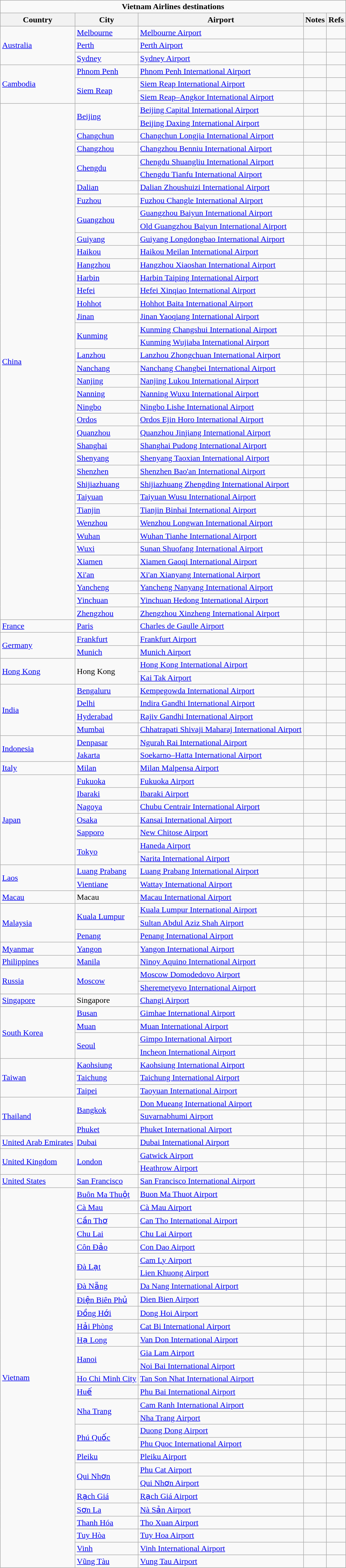<table class="sortable wikitable mw-collapsible mw-collapsed">
<tr>
<td colspan="5" align=center><strong>Vietnam Airlines destinations</strong></td>
</tr>
<tr>
<th>Country</th>
<th>City</th>
<th>Airport</th>
<th>Notes</th>
<th class="unsortable">Refs</th>
</tr>
<tr>
<td rowspan="3"><a href='#'>Australia</a></td>
<td><a href='#'>Melbourne</a></td>
<td><a href='#'>Melbourne Airport</a></td>
<td align=center></td>
<td align=center></td>
</tr>
<tr>
<td><a href='#'>Perth</a></td>
<td><a href='#'>Perth Airport</a></td>
<td></td>
<td align=center></td>
</tr>
<tr>
<td><a href='#'>Sydney</a></td>
<td><a href='#'>Sydney Airport</a></td>
<td align=center></td>
<td align=center></td>
</tr>
<tr>
<td rowspan="3"><a href='#'>Cambodia</a></td>
<td><a href='#'>Phnom Penh</a></td>
<td><a href='#'>Phnom Penh International Airport</a></td>
<td align=center></td>
<td align=center></td>
</tr>
<tr>
<td rowspan="2"><a href='#'>Siem Reap</a></td>
<td><a href='#'>Siem Reap International Airport</a></td>
<td></td>
<td align=center></td>
</tr>
<tr>
<td><a href='#'>Siem Reap–Angkor International Airport</a></td>
<td></td>
<td align=center></td>
</tr>
<tr>
<td rowspan="40"><a href='#'>China</a></td>
<td rowspan="2"><a href='#'>Beijing</a></td>
<td><a href='#'>Beijing Capital International Airport</a></td>
<td align=center></td>
<td align=center></td>
</tr>
<tr>
<td><a href='#'>Beijing Daxing International Airport</a></td>
<td align=center></td>
<td align=center></td>
</tr>
<tr>
<td><a href='#'>Changchun</a></td>
<td><a href='#'>Changchun Longjia International Airport</a></td>
<td></td>
<td align=center></td>
</tr>
<tr>
<td><a href='#'>Changzhou</a></td>
<td><a href='#'>Changzhou Benniu International Airport</a></td>
<td></td>
<td align=center></td>
</tr>
<tr>
<td rowspan="2"><a href='#'>Chengdu</a></td>
<td><a href='#'>Chengdu Shuangliu International Airport</a></td>
<td></td>
<td align=center></td>
</tr>
<tr>
<td><a href='#'>Chengdu Tianfu International Airport</a></td>
<td align=center></td>
<td align=center></td>
</tr>
<tr>
<td><a href='#'>Dalian</a></td>
<td><a href='#'>Dalian Zhoushuizi International Airport</a></td>
<td></td>
<td align=center></td>
</tr>
<tr>
<td><a href='#'>Fuzhou</a></td>
<td><a href='#'>Fuzhou Changle International Airport</a></td>
<td></td>
<td align=center></td>
</tr>
<tr>
<td rowspan="2"><a href='#'>Guangzhou</a></td>
<td><a href='#'>Guangzhou Baiyun International Airport</a></td>
<td align=center></td>
<td align=center></td>
</tr>
<tr>
<td><a href='#'>Old Guangzhou Baiyun International Airport</a></td>
<td></td>
<td align=center></td>
</tr>
<tr>
<td><a href='#'>Guiyang</a></td>
<td><a href='#'>Guiyang Longdongbao International Airport</a></td>
<td></td>
<td align=center></td>
</tr>
<tr>
<td><a href='#'>Haikou</a></td>
<td><a href='#'>Haikou Meilan International Airport</a></td>
<td></td>
<td align=center></td>
</tr>
<tr>
<td><a href='#'>Hangzhou</a></td>
<td><a href='#'>Hangzhou Xiaoshan International Airport</a></td>
<td></td>
<td align=center></td>
</tr>
<tr>
<td><a href='#'>Harbin</a></td>
<td><a href='#'>Harbin Taiping International Airport</a></td>
<td></td>
<td align=center></td>
</tr>
<tr>
<td><a href='#'>Hefei</a></td>
<td><a href='#'>Hefei Xinqiao International Airport</a></td>
<td></td>
<td align=center></td>
</tr>
<tr>
<td><a href='#'>Hohhot</a></td>
<td><a href='#'>Hohhot Baita International Airport</a></td>
<td></td>
<td align=center></td>
</tr>
<tr>
<td><a href='#'>Jinan</a></td>
<td><a href='#'>Jinan Yaoqiang International Airport</a></td>
<td></td>
<td align=center></td>
</tr>
<tr>
<td rowspan="2"><a href='#'>Kunming</a></td>
<td><a href='#'>Kunming Changshui International Airport</a></td>
<td></td>
<td align=center></td>
</tr>
<tr>
<td><a href='#'>Kunming Wujiaba International Airport</a></td>
<td></td>
<td align=center></td>
</tr>
<tr>
<td><a href='#'>Lanzhou</a></td>
<td><a href='#'>Lanzhou Zhongchuan International Airport</a></td>
<td></td>
<td align=center></td>
</tr>
<tr>
<td><a href='#'>Nanchang</a></td>
<td><a href='#'>Nanchang Changbei International Airport</a></td>
<td></td>
<td align=center></td>
</tr>
<tr>
<td><a href='#'>Nanjing</a></td>
<td><a href='#'>Nanjing Lukou International Airport</a></td>
<td></td>
<td align=center></td>
</tr>
<tr>
<td><a href='#'>Nanning</a></td>
<td><a href='#'>Nanning Wuxu International Airport</a></td>
<td></td>
<td align=center></td>
</tr>
<tr>
<td><a href='#'>Ningbo</a></td>
<td><a href='#'>Ningbo Lishe International Airport</a></td>
<td></td>
<td align=center></td>
</tr>
<tr>
<td><a href='#'>Ordos</a></td>
<td><a href='#'>Ordos Ejin Horo International Airport</a></td>
<td></td>
<td align=center></td>
</tr>
<tr>
<td><a href='#'>Quanzhou</a></td>
<td><a href='#'>Quanzhou Jinjiang International Airport</a></td>
<td></td>
<td align=center></td>
</tr>
<tr>
<td><a href='#'>Shanghai</a></td>
<td><a href='#'>Shanghai Pudong International Airport</a></td>
<td align=center></td>
<td align=center></td>
</tr>
<tr>
<td><a href='#'>Shenyang</a></td>
<td><a href='#'>Shenyang Taoxian International Airport</a></td>
<td></td>
<td align=center></td>
</tr>
<tr>
<td><a href='#'>Shenzhen</a></td>
<td><a href='#'>Shenzhen Bao'an International Airport</a></td>
<td></td>
<td align=center></td>
</tr>
<tr>
<td><a href='#'>Shijiazhuang</a></td>
<td><a href='#'>Shijiazhuang Zhengding International Airport</a></td>
<td></td>
<td align=center></td>
</tr>
<tr>
<td><a href='#'>Taiyuan</a></td>
<td><a href='#'>Taiyuan Wusu International Airport</a></td>
<td></td>
<td align=center></td>
</tr>
<tr>
<td><a href='#'>Tianjin</a></td>
<td><a href='#'>Tianjin Binhai International Airport</a></td>
<td></td>
<td align=center></td>
</tr>
<tr>
<td><a href='#'>Wenzhou</a></td>
<td><a href='#'>Wenzhou Longwan International Airport</a></td>
<td></td>
<td align=center></td>
</tr>
<tr>
<td><a href='#'>Wuhan</a></td>
<td><a href='#'>Wuhan Tianhe International Airport</a></td>
<td></td>
<td align=center></td>
</tr>
<tr>
<td><a href='#'>Wuxi</a></td>
<td><a href='#'>Sunan Shuofang International Airport</a></td>
<td></td>
<td align=center></td>
</tr>
<tr>
<td><a href='#'>Xiamen</a></td>
<td><a href='#'>Xiamen Gaoqi International Airport</a></td>
<td></td>
<td align=center></td>
</tr>
<tr>
<td><a href='#'>Xi'an</a></td>
<td><a href='#'>Xi'an Xianyang International Airport</a></td>
<td></td>
<td align=center></td>
</tr>
<tr>
<td><a href='#'>Yancheng</a></td>
<td><a href='#'>Yancheng Nanyang International Airport</a></td>
<td></td>
<td align=center></td>
</tr>
<tr>
<td><a href='#'>Yinchuan</a></td>
<td><a href='#'>Yinchuan Hedong International Airport</a></td>
<td></td>
<td align=center></td>
</tr>
<tr>
<td><a href='#'>Zhengzhou</a></td>
<td><a href='#'>Zhengzhou Xinzheng International Airport</a></td>
<td></td>
<td align=center></td>
</tr>
<tr>
<td><a href='#'>France</a></td>
<td><a href='#'>Paris</a></td>
<td><a href='#'>Charles de Gaulle Airport</a></td>
<td align=center></td>
<td align=center></td>
</tr>
<tr>
<td rowspan="2"><a href='#'>Germany</a></td>
<td><a href='#'>Frankfurt</a></td>
<td><a href='#'>Frankfurt Airport</a></td>
<td align=center></td>
<td align=center></td>
</tr>
<tr>
<td><a href='#'>Munich</a></td>
<td><a href='#'>Munich Airport</a></td>
<td></td>
<td align=center></td>
</tr>
<tr>
<td rowspan="2"><a href='#'>Hong Kong</a></td>
<td rowspan="2">Hong Kong</td>
<td><a href='#'>Hong Kong International Airport</a></td>
<td align=center></td>
<td align=center></td>
</tr>
<tr>
<td><a href='#'>Kai Tak Airport</a></td>
<td></td>
<td align=center></td>
</tr>
<tr>
<td rowspan="4"><a href='#'>India</a></td>
<td><a href='#'>Bengaluru</a></td>
<td><a href='#'>Kempegowda International Airport</a></td>
<td align=center></td>
<td align=center></td>
</tr>
<tr>
<td><a href='#'>Delhi</a></td>
<td><a href='#'>Indira Gandhi International Airport</a></td>
<td align=center></td>
<td align=center></td>
</tr>
<tr>
<td><a href='#'>Hyderabad</a></td>
<td><a href='#'>Rajiv Gandhi International Airport</a></td>
<td align=center></td>
<td align=center></td>
</tr>
<tr>
<td><a href='#'>Mumbai</a></td>
<td><a href='#'>Chhatrapati Shivaji Maharaj International Airport</a></td>
<td align=center></td>
<td align=center></td>
</tr>
<tr>
<td rowspan="2"><a href='#'>Indonesia</a></td>
<td><a href='#'>Denpasar</a></td>
<td><a href='#'>Ngurah Rai International Airport</a></td>
<td></td>
<td align=center></td>
</tr>
<tr>
<td><a href='#'>Jakarta</a></td>
<td><a href='#'>Soekarno–Hatta International Airport</a></td>
<td align=center></td>
<td align=center></td>
</tr>
<tr>
<td><a href='#'>Italy</a></td>
<td><a href='#'>Milan</a></td>
<td><a href='#'>Milan Malpensa Airport</a></td>
<td></td>
<td align=center></td>
</tr>
<tr>
<td rowspan="7"><a href='#'>Japan</a></td>
<td><a href='#'>Fukuoka</a></td>
<td><a href='#'>Fukuoka Airport</a></td>
<td align=center></td>
<td align=center></td>
</tr>
<tr>
<td><a href='#'>Ibaraki</a></td>
<td><a href='#'>Ibaraki Airport</a></td>
<td></td>
<td align=center></td>
</tr>
<tr>
<td><a href='#'>Nagoya</a></td>
<td><a href='#'>Chubu Centrair International Airport</a></td>
<td align=center></td>
<td align=center></td>
</tr>
<tr>
<td><a href='#'>Osaka</a></td>
<td><a href='#'>Kansai International Airport</a></td>
<td align=center></td>
<td align=center></td>
</tr>
<tr>
<td><a href='#'>Sapporo</a></td>
<td><a href='#'>New Chitose Airport</a></td>
<td></td>
<td align=center></td>
</tr>
<tr>
<td rowspan="2"><a href='#'>Tokyo</a></td>
<td><a href='#'>Haneda Airport</a></td>
<td align=center></td>
<td align=center></td>
</tr>
<tr>
<td><a href='#'>Narita International Airport</a></td>
<td align=center></td>
<td align=center></td>
</tr>
<tr>
<td rowspan="2"><a href='#'>Laos</a></td>
<td><a href='#'>Luang Prabang</a></td>
<td><a href='#'>Luang Prabang International Airport</a></td>
<td align=center></td>
<td align=center></td>
</tr>
<tr>
<td><a href='#'>Vientiane</a></td>
<td><a href='#'>Wattay International Airport</a></td>
<td align=center></td>
<td align=center></td>
</tr>
<tr>
<td><a href='#'>Macau</a></td>
<td>Macau</td>
<td><a href='#'>Macau International Airport</a></td>
<td align=center></td>
<td align=center></td>
</tr>
<tr>
<td rowspan="3"><a href='#'>Malaysia</a></td>
<td rowspan="2"><a href='#'>Kuala Lumpur</a></td>
<td><a href='#'>Kuala Lumpur International Airport</a></td>
<td align=center></td>
<td align=center></td>
</tr>
<tr>
<td><a href='#'>Sultan Abdul Aziz Shah Airport</a></td>
<td></td>
<td align=center></td>
</tr>
<tr>
<td><a href='#'>Penang</a></td>
<td><a href='#'>Penang International Airport</a></td>
<td align=center></td>
<td align=center></td>
</tr>
<tr>
<td><a href='#'>Myanmar</a></td>
<td><a href='#'>Yangon</a></td>
<td><a href='#'>Yangon International Airport</a></td>
<td align=center></td>
<td align=center></td>
</tr>
<tr>
<td><a href='#'>Philippines</a></td>
<td><a href='#'>Manila</a></td>
<td><a href='#'>Ninoy Aquino International Airport</a></td>
<td align=center></td>
<td align=center></td>
</tr>
<tr>
<td rowspan="2"><a href='#'>Russia</a></td>
<td rowspan="2"><a href='#'>Moscow</a></td>
<td><a href='#'>Moscow Domodedovo Airport</a></td>
<td></td>
<td align=center></td>
</tr>
<tr>
<td><a href='#'>Sheremetyevo International Airport</a></td>
<td align=center></td>
<td align=center></td>
</tr>
<tr>
<td><a href='#'>Singapore</a></td>
<td>Singapore</td>
<td><a href='#'>Changi Airport</a></td>
<td align=center></td>
<td align=center></td>
</tr>
<tr>
<td rowspan="4"><a href='#'>South Korea</a></td>
<td><a href='#'>Busan</a></td>
<td><a href='#'>Gimhae International Airport</a></td>
<td align=center></td>
<td align=center></td>
</tr>
<tr>
<td><a href='#'>Muan</a></td>
<td><a href='#'>Muan International Airport</a></td>
<td></td>
<td align=center></td>
</tr>
<tr>
<td rowspan="2"><a href='#'>Seoul</a></td>
<td><a href='#'>Gimpo International Airport</a></td>
<td></td>
<td align=center></td>
</tr>
<tr>
<td><a href='#'>Incheon International Airport</a></td>
<td align=center></td>
<td align=center></td>
</tr>
<tr>
<td rowspan="3"><a href='#'>Taiwan</a></td>
<td><a href='#'>Kaohsiung</a></td>
<td><a href='#'>Kaohsiung International Airport</a></td>
<td align=center></td>
<td align=center></td>
</tr>
<tr>
<td><a href='#'>Taichung</a></td>
<td><a href='#'>Taichung International Airport</a></td>
<td></td>
<td align=center></td>
</tr>
<tr>
<td><a href='#'>Taipei</a></td>
<td><a href='#'>Taoyuan International Airport</a></td>
<td align=center></td>
<td align=center></td>
</tr>
<tr>
<td rowspan="3"><a href='#'>Thailand</a></td>
<td rowspan="2"><a href='#'>Bangkok</a></td>
<td><a href='#'>Don Mueang International Airport</a></td>
<td></td>
<td align=center></td>
</tr>
<tr>
<td><a href='#'>Suvarnabhumi Airport</a></td>
<td align=center></td>
<td align=center></td>
</tr>
<tr>
<td><a href='#'>Phuket</a></td>
<td><a href='#'>Phuket International Airport</a></td>
<td align=center></td>
<td align=center></td>
</tr>
<tr>
<td><a href='#'>United Arab Emirates</a></td>
<td><a href='#'>Dubai</a></td>
<td><a href='#'>Dubai International Airport</a></td>
<td></td>
<td align=center></td>
</tr>
<tr>
<td rowspan="2"><a href='#'>United Kingdom</a></td>
<td rowspan="2"><a href='#'>London</a></td>
<td><a href='#'>Gatwick Airport</a></td>
<td></td>
<td align=center></td>
</tr>
<tr>
<td><a href='#'>Heathrow Airport</a></td>
<td align=center></td>
<td align=center></td>
</tr>
<tr>
<td><a href='#'>United States</a></td>
<td><a href='#'>San Francisco</a></td>
<td><a href='#'>San Francisco International Airport</a></td>
<td align=center></td>
<td align=center></td>
</tr>
<tr>
<td rowspan="29"><a href='#'>Vietnam</a></td>
<td><a href='#'>Buôn Ma Thuột</a></td>
<td><a href='#'>Buon Ma Thuot Airport</a></td>
<td align=center></td>
<td align=center></td>
</tr>
<tr>
<td><a href='#'>Cà Mau</a></td>
<td><a href='#'>Cà Mau Airport</a></td>
<td align=center></td>
<td align=center></td>
</tr>
<tr>
<td><a href='#'>Cần Thơ</a></td>
<td><a href='#'>Can Tho International Airport</a></td>
<td align=center></td>
<td align=center></td>
</tr>
<tr>
<td><a href='#'>Chu Lai</a></td>
<td><a href='#'>Chu Lai Airport</a></td>
<td align=center></td>
<td align=center></td>
</tr>
<tr>
<td><a href='#'>Côn Đảo</a></td>
<td><a href='#'>Con Dao Airport</a></td>
<td align=center></td>
<td align=center></td>
</tr>
<tr>
<td rowspan="2"><a href='#'>Đà Lạt</a></td>
<td><a href='#'>Cam Ly Airport</a></td>
<td></td>
<td align=center></td>
</tr>
<tr>
<td><a href='#'>Lien Khuong Airport</a></td>
<td align=center></td>
<td align=center></td>
</tr>
<tr>
<td><a href='#'>Đà Nẵng</a></td>
<td><a href='#'>Da Nang International Airport</a></td>
<td></td>
<td align=center></td>
</tr>
<tr>
<td><a href='#'>Điện Biên Phủ</a></td>
<td><a href='#'>Dien Bien Airport</a></td>
<td align=center></td>
<td align=center></td>
</tr>
<tr>
<td><a href='#'>Đồng Hới</a></td>
<td><a href='#'>Dong Hoi Airport</a></td>
<td align=center></td>
<td align=center></td>
</tr>
<tr>
<td><a href='#'>Hải Phòng</a></td>
<td><a href='#'>Cat Bi International Airport</a></td>
<td align=center></td>
<td align=center></td>
</tr>
<tr>
<td><a href='#'>Hạ Long</a></td>
<td><a href='#'>Van Don International Airport</a></td>
<td align=center></td>
<td align=center></td>
</tr>
<tr>
<td rowspan="2"><a href='#'>Hanoi</a></td>
<td><a href='#'>Gia Lam Airport</a></td>
<td></td>
<td align=center></td>
</tr>
<tr>
<td><a href='#'>Noi Bai International Airport</a></td>
<td></td>
<td align=center></td>
</tr>
<tr>
<td><a href='#'>Ho Chi Minh City</a></td>
<td><a href='#'>Tan Son Nhat International Airport</a></td>
<td></td>
<td align=center></td>
</tr>
<tr>
<td><a href='#'>Huế</a></td>
<td><a href='#'>Phu Bai International Airport</a></td>
<td align=center></td>
<td align=center></td>
</tr>
<tr>
<td rowspan="2"><a href='#'>Nha Trang</a></td>
<td><a href='#'>Cam Ranh International Airport</a></td>
<td></td>
<td align=center></td>
</tr>
<tr>
<td><a href='#'>Nha Trang Airport</a></td>
<td></td>
<td align=center></td>
</tr>
<tr>
<td rowspan="2"><a href='#'>Phú Quốc</a></td>
<td><a href='#'>Duong Dong Airport</a></td>
<td></td>
<td align=center></td>
</tr>
<tr>
<td><a href='#'>Phu Quoc International Airport</a></td>
<td align=center></td>
<td align=center></td>
</tr>
<tr>
<td><a href='#'>Pleiku</a></td>
<td><a href='#'>Pleiku Airport</a></td>
<td align=center></td>
<td align=center></td>
</tr>
<tr>
<td rowspan="2"><a href='#'>Qui Nhơn</a></td>
<td><a href='#'>Phu Cat Airport</a></td>
<td align=center></td>
<td align=center></td>
</tr>
<tr>
<td><a href='#'>Qui Nhơn Airport</a></td>
<td></td>
<td align=center></td>
</tr>
<tr>
<td><a href='#'>Rạch Giá</a></td>
<td><a href='#'>Rạch Giá Airport</a></td>
<td align=center></td>
<td align=center></td>
</tr>
<tr>
<td><a href='#'>Sơn La</a></td>
<td><a href='#'>Nà Sản Airport</a></td>
<td></td>
<td align=center></td>
</tr>
<tr>
<td><a href='#'>Thanh Hóa</a></td>
<td><a href='#'>Tho Xuan Airport</a></td>
<td align=center></td>
<td align=center></td>
</tr>
<tr>
<td><a href='#'>Tuy Hòa</a></td>
<td><a href='#'>Tuy Hoa Airport</a></td>
<td align=center></td>
<td align=center></td>
</tr>
<tr>
<td><a href='#'>Vinh</a></td>
<td><a href='#'>Vinh International Airport</a></td>
<td align=center></td>
<td align=center></td>
</tr>
<tr>
<td><a href='#'>Vũng Tàu</a></td>
<td><a href='#'>Vung Tau Airport</a></td>
<td></td>
<td align=center></td>
</tr>
</table>
